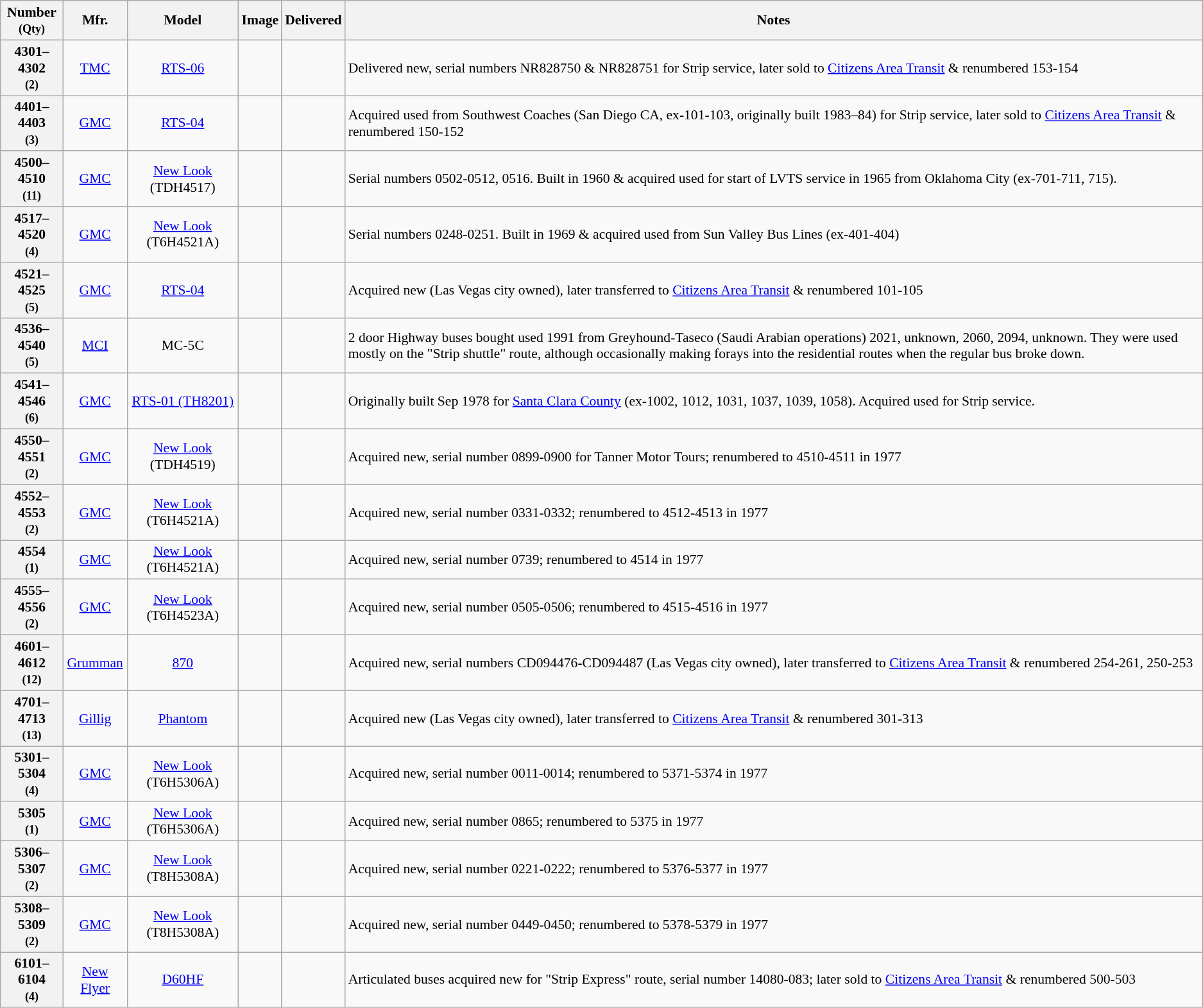<table class="wikitable sortable" style="text-align:center;font-size:90%;">
<tr>
<th>Number<br><small>(Qty)</small></th>
<th>Mfr.</th>
<th>Model</th>
<th class="unsortable">Image</th>
<th>Delivered</th>
<th class="unsortable">Notes</th>
</tr>
<tr>
<th>4301–4302<br><small>(2)</small></th>
<td><a href='#'>TMC</a></td>
<td><a href='#'>RTS-06</a></td>
<td></td>
<td></td>
<td style="text-align:left;">Delivered new, serial numbers NR828750 & NR828751 for Strip service, later sold to <a href='#'>Citizens Area Transit</a> & renumbered 153-154</td>
</tr>
<tr>
<th>4401–4403<br><small>(3)</small></th>
<td><a href='#'>GMC</a></td>
<td><a href='#'>RTS-04</a></td>
<td></td>
<td></td>
<td style="text-align:left;">Acquired used from Southwest Coaches (San Diego CA, ex-101-103, originally built 1983–84) for Strip service, later sold to <a href='#'>Citizens Area Transit</a> & renumbered 150-152</td>
</tr>
<tr>
<th>4500–4510<br><small>(11)</small></th>
<td><a href='#'>GMC</a></td>
<td><a href='#'>New Look</a> (TDH4517)</td>
<td></td>
<td></td>
<td style="text-align:left;">Serial numbers 0502-0512, 0516. Built in 1960 & acquired used for start of LVTS service in 1965 from Oklahoma City (ex-701-711, 715).</td>
</tr>
<tr>
<th>4517–4520<br><small>(4)</small></th>
<td><a href='#'>GMC</a></td>
<td><a href='#'>New Look</a> (T6H4521A)</td>
<td></td>
<td></td>
<td style="text-align:left;">Serial numbers 0248-0251. Built in 1969 & acquired used from Sun Valley Bus Lines (ex-401-404)</td>
</tr>
<tr>
<th>4521–4525<br><small>(5)</small></th>
<td><a href='#'>GMC</a></td>
<td><a href='#'>RTS-04</a></td>
<td></td>
<td></td>
<td style="text-align:left;">Acquired new (Las Vegas city owned), later transferred to <a href='#'>Citizens Area Transit</a> & renumbered 101-105</td>
</tr>
<tr>
<th>4536–4540<br><small>(5)</small></th>
<td><a href='#'>MCI</a></td>
<td>MC-5C</td>
<td></td>
<td></td>
<td style="text-align:left;">2 door Highway buses bought used 1991 from Greyhound-Taseco (Saudi Arabian operations) 2021, unknown, 2060, 2094, unknown. They were used mostly on the "Strip shuttle" route, although occasionally making forays into the residential routes when the regular bus broke down.</td>
</tr>
<tr>
<th>4541–4546<br><small>(6)</small></th>
<td><a href='#'>GMC</a></td>
<td><a href='#'>RTS-01 (TH8201)</a></td>
<td></td>
<td></td>
<td style="text-align:left;">Originally built Sep 1978 for <a href='#'>Santa Clara County</a> (ex-1002, 1012, 1031, 1037, 1039, 1058). Acquired used for Strip service.</td>
</tr>
<tr>
<th>4550–4551<br><small>(2)</small></th>
<td><a href='#'>GMC</a></td>
<td><a href='#'>New Look</a> (TDH4519)</td>
<td></td>
<td></td>
<td style="text-align:left;">Acquired new, serial number 0899-0900 for Tanner Motor Tours; renumbered to 4510-4511 in 1977</td>
</tr>
<tr>
<th>4552–4553<br><small>(2)</small></th>
<td><a href='#'>GMC</a></td>
<td><a href='#'>New Look</a> (T6H4521A)</td>
<td></td>
<td></td>
<td style="text-align:left;">Acquired new, serial number 0331-0332; renumbered to 4512-4513 in 1977</td>
</tr>
<tr>
<th>4554<br><small>(1)</small></th>
<td><a href='#'>GMC</a></td>
<td><a href='#'>New Look</a> (T6H4521A)</td>
<td></td>
<td></td>
<td style="text-align:left;">Acquired new, serial number 0739; renumbered to 4514 in 1977</td>
</tr>
<tr>
<th>4555–4556<br><small>(2)</small></th>
<td><a href='#'>GMC</a></td>
<td><a href='#'>New Look</a> (T6H4523A)</td>
<td></td>
<td></td>
<td style="text-align:left;">Acquired new, serial number 0505-0506; renumbered to 4515-4516 in 1977</td>
</tr>
<tr>
<th>4601–4612<br><small>(12)</small></th>
<td><a href='#'>Grumman</a></td>
<td><a href='#'>870</a></td>
<td></td>
<td></td>
<td style="text-align:left;">Acquired new, serial numbers CD094476-CD094487 (Las Vegas city owned), later transferred to <a href='#'>Citizens Area Transit</a> & renumbered 254-261, 250-253</td>
</tr>
<tr>
<th>4701–4713<br><small>(13)</small></th>
<td><a href='#'>Gillig</a></td>
<td><a href='#'>Phantom</a></td>
<td></td>
<td></td>
<td style="text-align:left;">Acquired new (Las Vegas city owned), later transferred to <a href='#'>Citizens Area Transit</a> & renumbered 301-313</td>
</tr>
<tr>
<th>5301–5304<br><small>(4)</small></th>
<td><a href='#'>GMC</a></td>
<td><a href='#'>New Look</a> (T6H5306A)</td>
<td></td>
<td></td>
<td style="text-align:left;">Acquired new, serial number 0011-0014; renumbered to 5371-5374 in 1977</td>
</tr>
<tr>
<th>5305<br><small>(1)</small></th>
<td><a href='#'>GMC</a></td>
<td><a href='#'>New Look</a> (T6H5306A)</td>
<td></td>
<td></td>
<td style="text-align:left;">Acquired new, serial number 0865; renumbered to 5375 in 1977</td>
</tr>
<tr>
<th>5306–5307<br><small>(2)</small></th>
<td><a href='#'>GMC</a></td>
<td><a href='#'>New Look</a> (T8H5308A)</td>
<td></td>
<td></td>
<td style="text-align:left;">Acquired new, serial number 0221-0222; renumbered to 5376-5377 in 1977</td>
</tr>
<tr>
<th>5308–5309<br><small>(2)</small></th>
<td><a href='#'>GMC</a></td>
<td><a href='#'>New Look</a> (T8H5308A)</td>
<td></td>
<td></td>
<td style="text-align:left;">Acquired new, serial number 0449-0450; renumbered to 5378-5379 in 1977</td>
</tr>
<tr>
<th>6101–6104<br><small>(4)</small></th>
<td><a href='#'>New Flyer</a></td>
<td><a href='#'>D60HF</a></td>
<td><br></td>
<td></td>
<td style="text-align:left;">Articulated buses acquired new for "Strip Express" route, serial number 14080-083; later sold to <a href='#'>Citizens Area Transit</a> & renumbered 500-503</td>
</tr>
</table>
